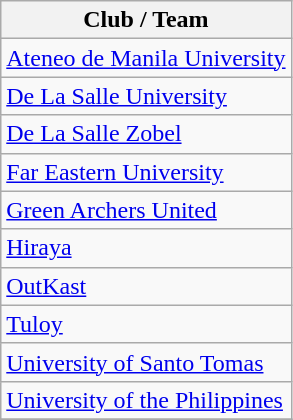<table class="wikitable sortable">
<tr>
<th>Club / Team</th>
</tr>
<tr>
<td><a href='#'>Ateneo de Manila University</a></td>
</tr>
<tr>
<td><a href='#'>De La Salle University</a></td>
</tr>
<tr>
<td><a href='#'>De La Salle Zobel</a></td>
</tr>
<tr>
<td><a href='#'>Far Eastern University</a></td>
</tr>
<tr>
<td><a href='#'>Green Archers United</a></td>
</tr>
<tr>
<td><a href='#'>Hiraya</a></td>
</tr>
<tr>
<td><a href='#'>OutKast</a></td>
</tr>
<tr>
<td><a href='#'>Tuloy</a></td>
</tr>
<tr>
<td><a href='#'>University of Santo Tomas</a></td>
</tr>
<tr>
<td><a href='#'>University of the Philippines</a></td>
</tr>
<tr>
</tr>
</table>
